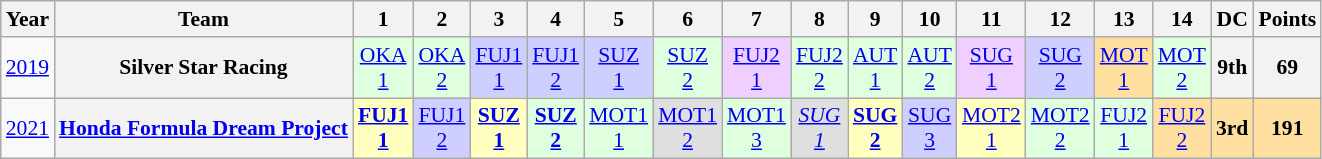<table class="wikitable" style="text-align:center; font-size:90%">
<tr>
<th>Year</th>
<th>Team</th>
<th>1</th>
<th>2</th>
<th>3</th>
<th>4</th>
<th>5</th>
<th>6</th>
<th>7</th>
<th>8</th>
<th>9</th>
<th>10</th>
<th>11</th>
<th>12</th>
<th>13</th>
<th>14</th>
<th>DC</th>
<th>Points</th>
</tr>
<tr>
<td><a href='#'>2019</a></td>
<th>Silver Star Racing</th>
<td style="background:#DFFFDF;"><a href='#'>OKA<br>1</a><br></td>
<td style="background:#DFFFDF;"><a href='#'>OKA<br>2</a><br></td>
<td style="background:#CFCFFF;"><a href='#'>FUJ1<br>1</a><br></td>
<td style="background:#CFCFFF;"><a href='#'>FUJ1<br>2</a><br></td>
<td style="background:#CFCFFF;"><a href='#'>SUZ<br>1</a><br></td>
<td style="background:#DFFFDF;"><a href='#'>SUZ<br>2</a><br></td>
<td style="background:#EFCFFF;"><a href='#'>FUJ2<br>1</a><br></td>
<td style="background:#DFFFDF;"><a href='#'>FUJ2<br>2</a><br></td>
<td style="background:#DFFFDF;"><a href='#'>AUT<br>1</a><br></td>
<td style="background:#DFFFDF;"><a href='#'>AUT<br>2</a><br></td>
<td style="background:#EFCFFF;"><a href='#'>SUG<br>1</a><br></td>
<td style="background:#CFCFFF;"><a href='#'>SUG<br>2</a><br></td>
<td style="background:#FFDF9F;"><a href='#'>MOT<br>1</a><br></td>
<td style="background:#DFFFDF;"><a href='#'>MOT<br>2</a><br></td>
<th>9th</th>
<th>69</th>
</tr>
<tr>
<td><a href='#'>2021</a></td>
<th><a href='#'>Honda Formula Dream Project</a></th>
<td style="background:#FFFFBF;"><strong><a href='#'>FUJ1<br>1</a></strong><br></td>
<td style="background:#CFCFFF;"><a href='#'>FUJ1<br>2</a><br></td>
<td style="background:#FFFFBF;"><strong><a href='#'>SUZ<br>1</a></strong><br></td>
<td style="background:#DFFFDF;"><strong><a href='#'>SUZ<br>2</a></strong><br></td>
<td style="background:#DFFFDF;"><a href='#'>MOT1<br>1</a><br></td>
<td style="background:#DFDFDF;"><a href='#'>MOT1<br>2</a><br></td>
<td style="background:#DFFFDF;"><a href='#'>MOT1<br>3</a><br></td>
<td style="background:#DFDFDF;"><em><a href='#'>SUG<br>1</a></em><br></td>
<td style="background:#FFFFBF;"><strong><a href='#'>SUG<br>2</a></strong><br></td>
<td style="background:#CFCFFF;"><a href='#'>SUG<br>3</a><br></td>
<td style="background:#FFFFBF;"><a href='#'>MOT2<br>1</a><br></td>
<td style="background:#DFFFDF;"><a href='#'>MOT2<br>2</a><br></td>
<td style="background:#DFFFDF;"><a href='#'>FUJ2<br>1</a><br></td>
<td style="background:#FFDF9F;"><a href='#'>FUJ2<br>2</a><br></td>
<th style="background:#FFDF9F;">3rd</th>
<th style="background:#FFDF9F;">191</th>
</tr>
</table>
